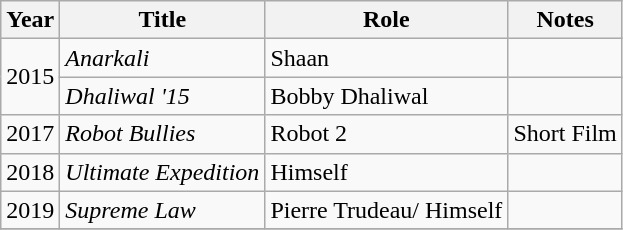<table class="wikitable sortable">
<tr>
<th>Year</th>
<th>Title</th>
<th>Role</th>
<th>Notes</th>
</tr>
<tr>
<td rowspan="2">2015</td>
<td><em>Anarkali</em></td>
<td>Shaan</td>
<td></td>
</tr>
<tr>
<td><em>Dhaliwal '15</em></td>
<td>Bobby Dhaliwal</td>
<td></td>
</tr>
<tr>
<td>2017</td>
<td><em>Robot Bullies</em></td>
<td>Robot 2</td>
<td>Short Film</td>
</tr>
<tr>
<td>2018</td>
<td><em>Ultimate Expedition</em></td>
<td>Himself</td>
<td></td>
</tr>
<tr>
<td>2019</td>
<td><em>Supreme Law</em></td>
<td>Pierre Trudeau/ Himself</td>
<td></td>
</tr>
<tr>
</tr>
</table>
